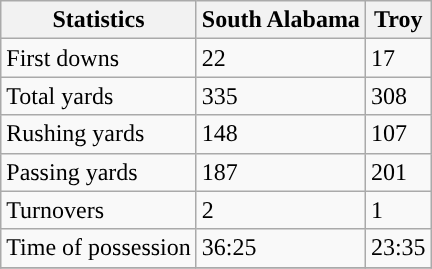<table class="wikitable">
<tr>
<th>Statistics</th>
<th>South Alabama</th>
<th>Troy</th>
</tr>
<tr>
<td>First downs</td>
<td>22</td>
<td>17</td>
</tr>
<tr>
<td>Total yards</td>
<td>335</td>
<td>308</td>
</tr>
<tr>
<td>Rushing yards</td>
<td>148</td>
<td>107</td>
</tr>
<tr>
<td>Passing yards</td>
<td>187</td>
<td>201</td>
</tr>
<tr>
<td>Turnovers</td>
<td>2</td>
<td>1</td>
</tr>
<tr>
<td>Time of possession</td>
<td>36:25</td>
<td>23:35</td>
</tr>
<tr>
</tr>
</table>
